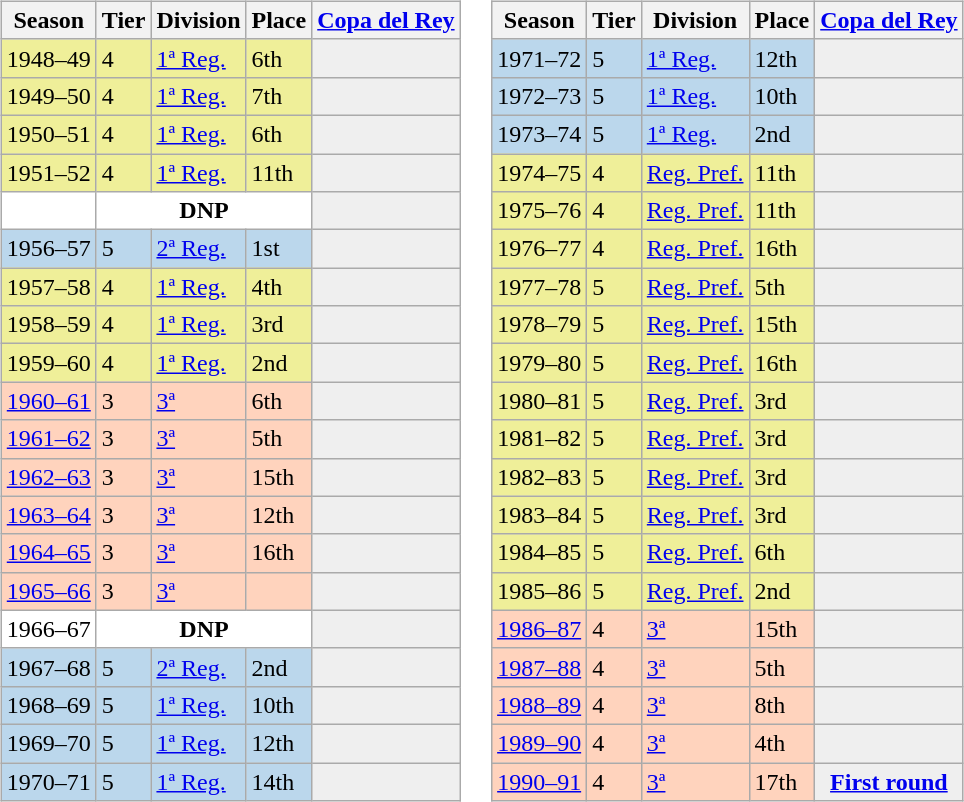<table>
<tr>
<td valign="top" width=0%><br><table class="wikitable">
<tr style="background:#f0f6fa;">
<th>Season</th>
<th>Tier</th>
<th>Division</th>
<th>Place</th>
<th><a href='#'>Copa del Rey</a></th>
</tr>
<tr>
<td style="background:#EFEF99;">1948–49</td>
<td style="background:#EFEF99;">4</td>
<td style="background:#EFEF99;"><a href='#'>1ª Reg.</a></td>
<td style="background:#EFEF99;">6th</td>
<th style="background:#efefef;"></th>
</tr>
<tr>
<td style="background:#EFEF99;">1949–50</td>
<td style="background:#EFEF99;">4</td>
<td style="background:#EFEF99;"><a href='#'>1ª Reg.</a></td>
<td style="background:#EFEF99;">7th</td>
<th style="background:#efefef;"></th>
</tr>
<tr>
<td style="background:#EFEF99;">1950–51</td>
<td style="background:#EFEF99;">4</td>
<td style="background:#EFEF99;"><a href='#'>1ª Reg.</a></td>
<td style="background:#EFEF99;">6th</td>
<th style="background:#efefef;"></th>
</tr>
<tr>
<td style="background:#EFEF99;">1951–52</td>
<td style="background:#EFEF99;">4</td>
<td style="background:#EFEF99;"><a href='#'>1ª Reg.</a></td>
<td style="background:#EFEF99;">11th</td>
<th style="background:#efefef;"></th>
</tr>
<tr>
<td style="background:#FFFFFF;"></td>
<th style="background:#FFFFFF;" colspan="3">DNP</th>
<th style="background:#efefef;"></th>
</tr>
<tr>
<td style="background:#BBD7EC;">1956–57</td>
<td style="background:#BBD7EC;">5</td>
<td style="background:#BBD7EC;"><a href='#'>2ª Reg.</a></td>
<td style="background:#BBD7EC;">1st</td>
<th style="background:#efefef;"></th>
</tr>
<tr>
<td style="background:#EFEF99;">1957–58</td>
<td style="background:#EFEF99;">4</td>
<td style="background:#EFEF99;"><a href='#'>1ª Reg.</a></td>
<td style="background:#EFEF99;">4th</td>
<th style="background:#efefef;"></th>
</tr>
<tr>
<td style="background:#EFEF99;">1958–59</td>
<td style="background:#EFEF99;">4</td>
<td style="background:#EFEF99;"><a href='#'>1ª Reg.</a></td>
<td style="background:#EFEF99;">3rd</td>
<th style="background:#efefef;"></th>
</tr>
<tr>
<td style="background:#EFEF99;">1959–60</td>
<td style="background:#EFEF99;">4</td>
<td style="background:#EFEF99;"><a href='#'>1ª Reg.</a></td>
<td style="background:#EFEF99;">2nd</td>
<th style="background:#efefef;"></th>
</tr>
<tr>
<td style="background:#FFD3BD;"><a href='#'>1960–61</a></td>
<td style="background:#FFD3BD;">3</td>
<td style="background:#FFD3BD;"><a href='#'>3ª</a></td>
<td style="background:#FFD3BD;">6th</td>
<th style="background:#efefef;"></th>
</tr>
<tr>
<td style="background:#FFD3BD;"><a href='#'>1961–62</a></td>
<td style="background:#FFD3BD;">3</td>
<td style="background:#FFD3BD;"><a href='#'>3ª</a></td>
<td style="background:#FFD3BD;">5th</td>
<th style="background:#efefef;"></th>
</tr>
<tr>
<td style="background:#FFD3BD;"><a href='#'>1962–63</a></td>
<td style="background:#FFD3BD;">3</td>
<td style="background:#FFD3BD;"><a href='#'>3ª</a></td>
<td style="background:#FFD3BD;">15th</td>
<th style="background:#efefef;"></th>
</tr>
<tr>
<td style="background:#FFD3BD;"><a href='#'>1963–64</a></td>
<td style="background:#FFD3BD;">3</td>
<td style="background:#FFD3BD;"><a href='#'>3ª</a></td>
<td style="background:#FFD3BD;">12th</td>
<th style="background:#efefef;"></th>
</tr>
<tr>
<td style="background:#FFD3BD;"><a href='#'>1964–65</a></td>
<td style="background:#FFD3BD;">3</td>
<td style="background:#FFD3BD;"><a href='#'>3ª</a></td>
<td style="background:#FFD3BD;">16th</td>
<th style="background:#efefef;"></th>
</tr>
<tr>
<td style="background:#FFD3BD;"><a href='#'>1965–66</a></td>
<td style="background:#FFD3BD;">3</td>
<td style="background:#FFD3BD;"><a href='#'>3ª</a></td>
<td style="background:#FFD3BD;"></td>
<th style="background:#efefef;"></th>
</tr>
<tr>
<td style="background:#FFFFFF;">1966–67</td>
<th style="background:#FFFFFF;" colspan="3">DNP</th>
<th style="background:#efefef;"></th>
</tr>
<tr>
<td style="background:#BBD7EC;">1967–68</td>
<td style="background:#BBD7EC;">5</td>
<td style="background:#BBD7EC;"><a href='#'>2ª Reg.</a></td>
<td style="background:#BBD7EC;">2nd</td>
<th style="background:#efefef;"></th>
</tr>
<tr>
<td style="background:#BBD7EC;">1968–69</td>
<td style="background:#BBD7EC;">5</td>
<td style="background:#BBD7EC;"><a href='#'>1ª Reg.</a></td>
<td style="background:#BBD7EC;">10th</td>
<th style="background:#efefef;"></th>
</tr>
<tr>
<td style="background:#BBD7EC;">1969–70</td>
<td style="background:#BBD7EC;">5</td>
<td style="background:#BBD7EC;"><a href='#'>1ª Reg.</a></td>
<td style="background:#BBD7EC;">12th</td>
<th style="background:#efefef;"></th>
</tr>
<tr>
<td style="background:#BBD7EC;">1970–71</td>
<td style="background:#BBD7EC;">5</td>
<td style="background:#BBD7EC;"><a href='#'>1ª Reg.</a></td>
<td style="background:#BBD7EC;">14th</td>
<th style="background:#efefef;"></th>
</tr>
</table>
</td>
<td valign="top" width=0%><br><table class="wikitable">
<tr style="background:#f0f6fa;">
<th>Season</th>
<th>Tier</th>
<th>Division</th>
<th>Place</th>
<th><a href='#'>Copa del Rey</a></th>
</tr>
<tr>
<td style="background:#BBD7EC;">1971–72</td>
<td style="background:#BBD7EC;">5</td>
<td style="background:#BBD7EC;"><a href='#'>1ª Reg.</a></td>
<td style="background:#BBD7EC;">12th</td>
<th style="background:#efefef;"></th>
</tr>
<tr>
<td style="background:#BBD7EC;">1972–73</td>
<td style="background:#BBD7EC;">5</td>
<td style="background:#BBD7EC;"><a href='#'>1ª Reg.</a></td>
<td style="background:#BBD7EC;">10th</td>
<th style="background:#efefef;"></th>
</tr>
<tr>
<td style="background:#BBD7EC;">1973–74</td>
<td style="background:#BBD7EC;">5</td>
<td style="background:#BBD7EC;"><a href='#'>1ª Reg.</a></td>
<td style="background:#BBD7EC;">2nd</td>
<th style="background:#efefef;"></th>
</tr>
<tr>
<td style="background:#EFEF99;">1974–75</td>
<td style="background:#EFEF99;">4</td>
<td style="background:#EFEF99;"><a href='#'>Reg. Pref.</a></td>
<td style="background:#EFEF99;">11th</td>
<th style="background:#efefef;"></th>
</tr>
<tr>
<td style="background:#EFEF99;">1975–76</td>
<td style="background:#EFEF99;">4</td>
<td style="background:#EFEF99;"><a href='#'>Reg. Pref.</a></td>
<td style="background:#EFEF99;">11th</td>
<th style="background:#efefef;"></th>
</tr>
<tr>
<td style="background:#EFEF99;">1976–77</td>
<td style="background:#EFEF99;">4</td>
<td style="background:#EFEF99;"><a href='#'>Reg. Pref.</a></td>
<td style="background:#EFEF99;">16th</td>
<th style="background:#efefef;"></th>
</tr>
<tr>
<td style="background:#EFEF99;">1977–78</td>
<td style="background:#EFEF99;">5</td>
<td style="background:#EFEF99;"><a href='#'>Reg. Pref.</a></td>
<td style="background:#EFEF99;">5th</td>
<th style="background:#efefef;"></th>
</tr>
<tr>
<td style="background:#EFEF99;">1978–79</td>
<td style="background:#EFEF99;">5</td>
<td style="background:#EFEF99;"><a href='#'>Reg. Pref.</a></td>
<td style="background:#EFEF99;">15th</td>
<th style="background:#efefef;"></th>
</tr>
<tr>
<td style="background:#EFEF99;">1979–80</td>
<td style="background:#EFEF99;">5</td>
<td style="background:#EFEF99;"><a href='#'>Reg. Pref.</a></td>
<td style="background:#EFEF99;">16th</td>
<th style="background:#efefef;"></th>
</tr>
<tr>
<td style="background:#EFEF99;">1980–81</td>
<td style="background:#EFEF99;">5</td>
<td style="background:#EFEF99;"><a href='#'>Reg. Pref.</a></td>
<td style="background:#EFEF99;">3rd</td>
<th style="background:#efefef;"></th>
</tr>
<tr>
<td style="background:#EFEF99;">1981–82</td>
<td style="background:#EFEF99;">5</td>
<td style="background:#EFEF99;"><a href='#'>Reg. Pref.</a></td>
<td style="background:#EFEF99;">3rd</td>
<th style="background:#efefef;"></th>
</tr>
<tr>
<td style="background:#EFEF99;">1982–83</td>
<td style="background:#EFEF99;">5</td>
<td style="background:#EFEF99;"><a href='#'>Reg. Pref.</a></td>
<td style="background:#EFEF99;">3rd</td>
<th style="background:#efefef;"></th>
</tr>
<tr>
<td style="background:#EFEF99;">1983–84</td>
<td style="background:#EFEF99;">5</td>
<td style="background:#EFEF99;"><a href='#'>Reg. Pref.</a></td>
<td style="background:#EFEF99;">3rd</td>
<th style="background:#efefef;"></th>
</tr>
<tr>
<td style="background:#EFEF99;">1984–85</td>
<td style="background:#EFEF99;">5</td>
<td style="background:#EFEF99;"><a href='#'>Reg. Pref.</a></td>
<td style="background:#EFEF99;">6th</td>
<th style="background:#efefef;"></th>
</tr>
<tr>
<td style="background:#EFEF99;">1985–86</td>
<td style="background:#EFEF99;">5</td>
<td style="background:#EFEF99;"><a href='#'>Reg. Pref.</a></td>
<td style="background:#EFEF99;">2nd</td>
<th style="background:#efefef;"></th>
</tr>
<tr>
<td style="background:#FFD3BD;"><a href='#'>1986–87</a></td>
<td style="background:#FFD3BD;">4</td>
<td style="background:#FFD3BD;"><a href='#'>3ª</a></td>
<td style="background:#FFD3BD;">15th</td>
<th style="background:#efefef;"></th>
</tr>
<tr>
<td style="background:#FFD3BD;"><a href='#'>1987–88</a></td>
<td style="background:#FFD3BD;">4</td>
<td style="background:#FFD3BD;"><a href='#'>3ª</a></td>
<td style="background:#FFD3BD;">5th</td>
<th style="background:#efefef;"></th>
</tr>
<tr>
<td style="background:#FFD3BD;"><a href='#'>1988–89</a></td>
<td style="background:#FFD3BD;">4</td>
<td style="background:#FFD3BD;"><a href='#'>3ª</a></td>
<td style="background:#FFD3BD;">8th</td>
<th style="background:#efefef;"></th>
</tr>
<tr>
<td style="background:#FFD3BD;"><a href='#'>1989–90</a></td>
<td style="background:#FFD3BD;">4</td>
<td style="background:#FFD3BD;"><a href='#'>3ª</a></td>
<td style="background:#FFD3BD;">4th</td>
<th style="background:#efefef;"></th>
</tr>
<tr>
<td style="background:#FFD3BD;"><a href='#'>1990–91</a></td>
<td style="background:#FFD3BD;">4</td>
<td style="background:#FFD3BD;"><a href='#'>3ª</a></td>
<td style="background:#FFD3BD;">17th</td>
<th style="background:#efefef;"><a href='#'>First round</a></th>
</tr>
</table>
</td>
</tr>
</table>
